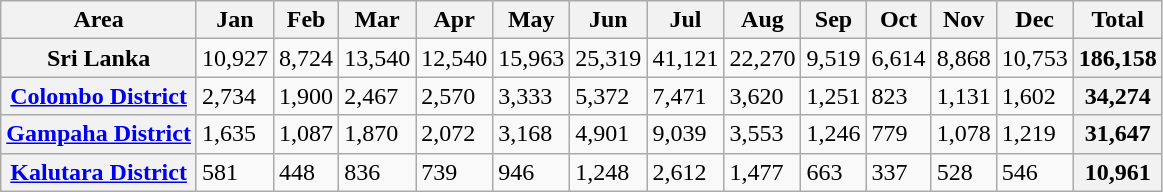<table class="wikitable">
<tr>
<th scope="row">Area</th>
<th scope="row">Jan</th>
<th scope="row">Feb</th>
<th scope="row">Mar</th>
<th scope="row">Apr</th>
<th scope="row">May</th>
<th scope="row">Jun</th>
<th scope="row">Jul</th>
<th scope="row">Aug</th>
<th scope="row">Sep</th>
<th scope="row">Oct</th>
<th scope="row">Nov</th>
<th scope="row">Dec</th>
<th scope="row">Total</th>
</tr>
<tr>
<th scope="col">Sri Lanka</th>
<td>10,927</td>
<td>8,724</td>
<td>13,540</td>
<td>12,540</td>
<td>15,963</td>
<td>25,319</td>
<td>41,121</td>
<td>22,270</td>
<td>9,519</td>
<td>6,614</td>
<td>8,868</td>
<td>10,753</td>
<th scope="col">186,158</th>
</tr>
<tr>
<th scope="col"><a href='#'>Colombo District</a></th>
<td>2,734</td>
<td>1,900</td>
<td>2,467</td>
<td>2,570</td>
<td>3,333</td>
<td>5,372</td>
<td>7,471</td>
<td>3,620</td>
<td>1,251</td>
<td>823</td>
<td>1,131</td>
<td>1,602</td>
<th scope="col">34,274</th>
</tr>
<tr>
<th scope="col"><a href='#'>Gampaha District</a></th>
<td>1,635</td>
<td>1,087</td>
<td>1,870</td>
<td>2,072</td>
<td>3,168</td>
<td>4,901</td>
<td>9,039</td>
<td>3,553</td>
<td>1,246</td>
<td>779</td>
<td>1,078</td>
<td>1,219</td>
<th scope="col">31,647</th>
</tr>
<tr>
<th scope="col"><a href='#'>Kalutara District</a></th>
<td>581</td>
<td>448</td>
<td>836</td>
<td>739</td>
<td>946</td>
<td>1,248</td>
<td>2,612</td>
<td>1,477</td>
<td>663</td>
<td>337</td>
<td>528</td>
<td>546</td>
<th scope="col">10,961</th>
</tr>
</table>
